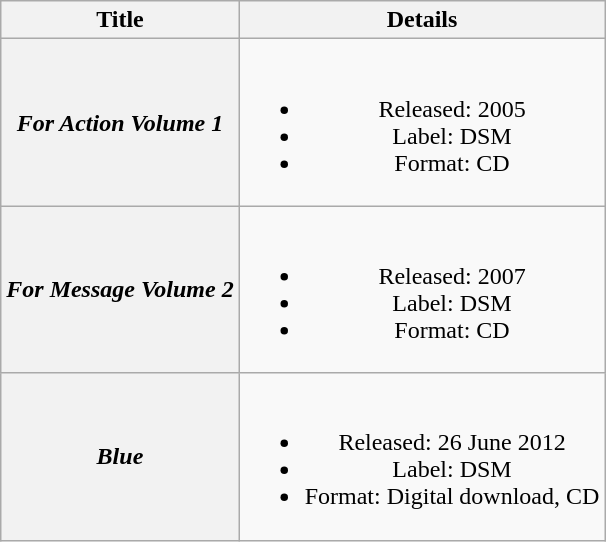<table class="wikitable plainrowheaders" style="text-align:center;">
<tr>
<th scope="col">Title</th>
<th scope="col">Details</th>
</tr>
<tr>
<th scope="row"><em>For Action Volume 1</em></th>
<td><br><ul><li>Released: 2005</li><li>Label: DSM</li><li>Format: CD</li></ul></td>
</tr>
<tr>
<th scope="row"><em>For Message Volume 2</em></th>
<td><br><ul><li>Released: 2007</li><li>Label: DSM</li><li>Format: CD</li></ul></td>
</tr>
<tr>
<th scope="row"><em>Blue</em></th>
<td><br><ul><li>Released: 26 June 2012</li><li>Label: DSM</li><li>Format: Digital download, CD</li></ul></td>
</tr>
</table>
